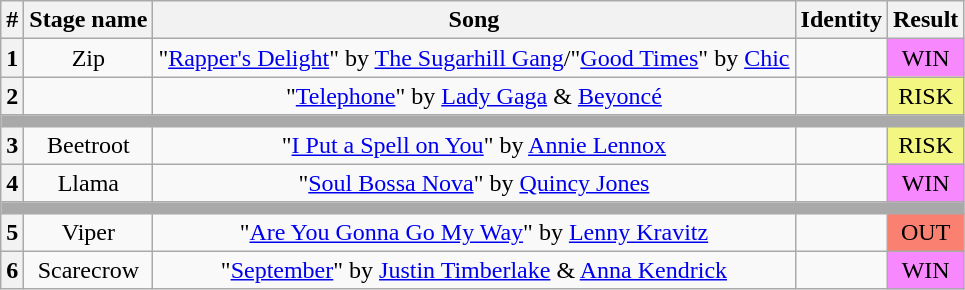<table class="wikitable plainrowheaders" style="text-align: center;">
<tr>
<th>#</th>
<th>Stage name</th>
<th>Song</th>
<th>Identity</th>
<th>Result</th>
</tr>
<tr>
<th>1</th>
<td>Zip</td>
<td>"<a href='#'>Rapper's Delight</a>" by <a href='#'>The Sugarhill Gang</a>/"<a href='#'>Good Times</a>" by <a href='#'>Chic</a></td>
<td></td>
<td bgcolor=#F888FD>WIN</td>
</tr>
<tr>
<th>2</th>
<td></td>
<td>"<a href='#'>Telephone</a>" by <a href='#'>Lady Gaga</a> & <a href='#'>Beyoncé</a></td>
<td></td>
<td bgcolor=#F3F781>RISK</td>
</tr>
<tr>
<td colspan="5" style="background:darkgray"></td>
</tr>
<tr>
<th>3</th>
<td>Beetroot</td>
<td>"<a href='#'>I Put a Spell on You</a>" by <a href='#'>Annie Lennox</a></td>
<td></td>
<td bgcolor=#F3F781>RISK</td>
</tr>
<tr>
<th>4</th>
<td>Llama</td>
<td>"<a href='#'>Soul Bossa Nova</a>" by <a href='#'>Quincy Jones</a></td>
<td></td>
<td bgcolor=#F888FD>WIN</td>
</tr>
<tr>
<td colspan="5" style="background:darkgray"></td>
</tr>
<tr>
<th>5</th>
<td>Viper</td>
<td>"<a href='#'>Are You Gonna Go My Way</a>" by <a href='#'>Lenny Kravitz</a></td>
<td></td>
<td bgcolor=salmon>OUT</td>
</tr>
<tr>
<th>6</th>
<td>Scarecrow</td>
<td>"<a href='#'>September</a>" by <a href='#'>Justin Timberlake</a> & <a href='#'>Anna Kendrick</a></td>
<td></td>
<td bgcolor=#F888FD>WIN</td>
</tr>
</table>
